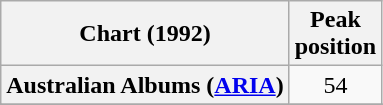<table class="wikitable sortable plainrowheaders">
<tr>
<th>Chart (1992)</th>
<th>Peak<br>position</th>
</tr>
<tr>
<th scope="row">Australian Albums (<a href='#'>ARIA</a>)</th>
<td style="text-align:center">54</td>
</tr>
<tr>
</tr>
<tr>
</tr>
<tr>
</tr>
</table>
